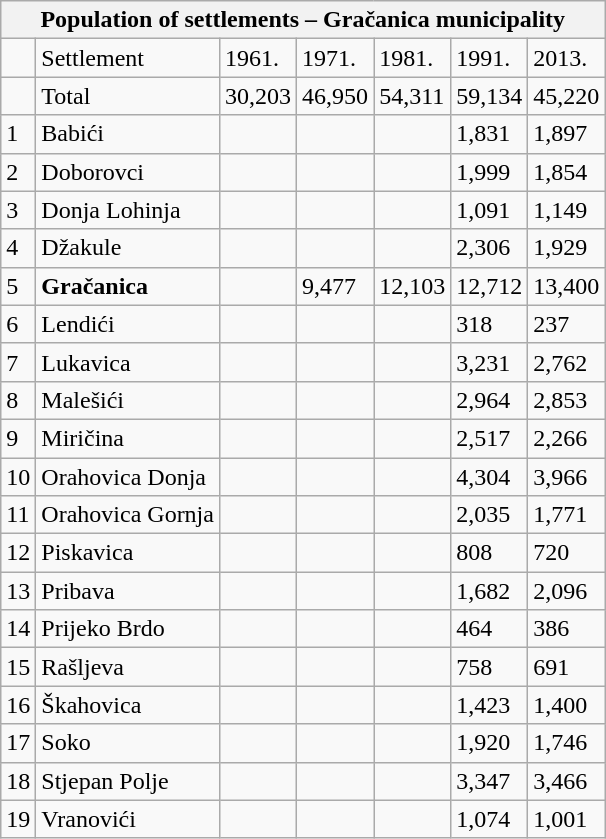<table class="wikitable">
<tr>
<th colspan="7">Population of settlements – Gračanica municipality</th>
</tr>
<tr>
<td></td>
<td>Settlement</td>
<td>1961.</td>
<td>1971.</td>
<td>1981.</td>
<td>1991.</td>
<td>2013.</td>
</tr>
<tr>
<td></td>
<td>Total</td>
<td>30,203</td>
<td>46,950</td>
<td>54,311</td>
<td>59,134</td>
<td>45,220</td>
</tr>
<tr>
<td>1</td>
<td>Babići</td>
<td></td>
<td></td>
<td></td>
<td>1,831</td>
<td>1,897</td>
</tr>
<tr>
<td>2</td>
<td>Doborovci</td>
<td></td>
<td></td>
<td></td>
<td>1,999</td>
<td>1,854</td>
</tr>
<tr>
<td>3</td>
<td>Donja Lohinja</td>
<td></td>
<td></td>
<td></td>
<td>1,091</td>
<td>1,149</td>
</tr>
<tr>
<td>4</td>
<td>Džakule</td>
<td></td>
<td></td>
<td></td>
<td>2,306</td>
<td>1,929</td>
</tr>
<tr>
<td>5</td>
<td><strong>Gračanica</strong></td>
<td></td>
<td>9,477</td>
<td>12,103</td>
<td>12,712</td>
<td>13,400</td>
</tr>
<tr>
<td>6</td>
<td>Lendići</td>
<td></td>
<td></td>
<td></td>
<td>318</td>
<td>237</td>
</tr>
<tr>
<td>7</td>
<td>Lukavica</td>
<td></td>
<td></td>
<td></td>
<td>3,231</td>
<td>2,762</td>
</tr>
<tr>
<td>8</td>
<td>Malešići</td>
<td></td>
<td></td>
<td></td>
<td>2,964</td>
<td>2,853</td>
</tr>
<tr>
<td>9</td>
<td>Miričina</td>
<td></td>
<td></td>
<td></td>
<td>2,517</td>
<td>2,266</td>
</tr>
<tr>
<td>10</td>
<td>Orahovica Donja</td>
<td></td>
<td></td>
<td></td>
<td>4,304</td>
<td>3,966</td>
</tr>
<tr>
<td>11</td>
<td>Orahovica Gornja</td>
<td></td>
<td></td>
<td></td>
<td>2,035</td>
<td>1,771</td>
</tr>
<tr>
<td>12</td>
<td>Piskavica</td>
<td></td>
<td></td>
<td></td>
<td>808</td>
<td>720</td>
</tr>
<tr>
<td>13</td>
<td>Pribava</td>
<td></td>
<td></td>
<td></td>
<td>1,682</td>
<td>2,096</td>
</tr>
<tr>
<td>14</td>
<td>Prijeko Brdo</td>
<td></td>
<td></td>
<td></td>
<td>464</td>
<td>386</td>
</tr>
<tr>
<td>15</td>
<td>Rašljeva</td>
<td></td>
<td></td>
<td></td>
<td>758</td>
<td>691</td>
</tr>
<tr>
<td>16</td>
<td>Škahovica</td>
<td></td>
<td></td>
<td></td>
<td>1,423</td>
<td>1,400</td>
</tr>
<tr>
<td>17</td>
<td>Soko</td>
<td></td>
<td></td>
<td></td>
<td>1,920</td>
<td>1,746</td>
</tr>
<tr>
<td>18</td>
<td>Stjepan Polje</td>
<td></td>
<td></td>
<td></td>
<td>3,347</td>
<td>3,466</td>
</tr>
<tr>
<td>19</td>
<td>Vranovići</td>
<td></td>
<td></td>
<td></td>
<td>1,074</td>
<td>1,001</td>
</tr>
</table>
